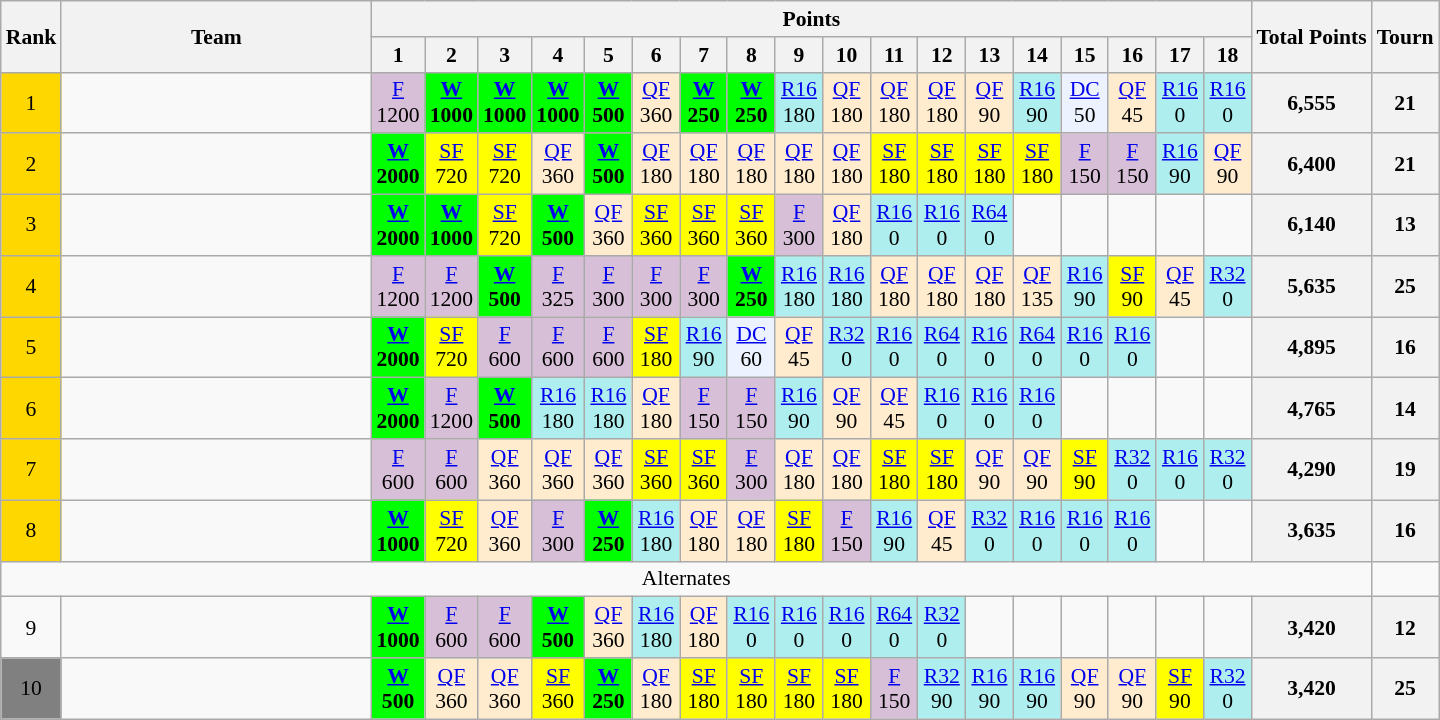<table class=wikitable style=font-size:90%;text-align:center>
<tr>
<th rowspan="2" style="width:20px;">Rank</th>
<th rowspan="2" style="width:200px;">Team</th>
<th colspan="18" style="width:50px;">Points</th>
<th rowspan=2>Total Points</th>
<th rowspan=2>Tourn</th>
</tr>
<tr>
<th width=25>1</th>
<th width=25>2</th>
<th width=25>3</th>
<th width=25>4</th>
<th width=25>5</th>
<th width=25>6</th>
<th width=25>7</th>
<th width=25>8</th>
<th width=25>9</th>
<th width=25>10</th>
<th width=25>11</th>
<th width=25>12</th>
<th width=25>13</th>
<th width=25>14</th>
<th width=25>15</th>
<th width=25>16</th>
<th width=25>17</th>
<th width=25>18</th>
</tr>
<tr>
<td bgcolor=gold>1</td>
<td align=left><br></td>
<td bgcolor=thistle><a href='#'>F</a><br>1200</td>
<td bgcolor=lime><strong><a href='#'>W</a><br>1000</strong></td>
<td bgcolor=lime><strong><a href='#'>W</a><br>1000</strong></td>
<td bgcolor=lime><strong><a href='#'>W</a><br>1000</strong></td>
<td bgcolor=lime><strong><a href='#'>W</a><br>500</strong></td>
<td bgcolor=#ffebcd><a href='#'>QF</a><br>360</td>
<td bgcolor=lime><strong><a href='#'>W</a><br>250</strong></td>
<td bgcolor=lime> <strong><a href='#'>W</a><br>250</strong></td>
<td bgcolor=#afeeee><a href='#'>R16</a><br>180</td>
<td bgcolor=#ffebcd><a href='#'>QF</a><br>180</td>
<td bgcolor=#ffebcd><a href='#'>QF</a><br>180</td>
<td bgcolor=#ffebcd><a href='#'>QF</a><br>180</td>
<td bgcolor=#ffebcd><a href='#'>QF</a><br>90</td>
<td bgcolor=#afeeee><a href='#'>R16</a><br>90</td>
<td bgcolor=#ecf2ff><a href='#'>DC</a><br>50</td>
<td bgcolor=#ffebcd><a href='#'>QF</a><br>45</td>
<td bgcolor=#afeeee><a href='#'>R16</a><br>0</td>
<td bgcolor=#afeeee><a href='#'>R16</a><br>0</td>
<th>6,555</th>
<th>21</th>
</tr>
<tr>
<td bgcolor=gold>2</td>
<td align=left><strong><br></strong></td>
<td bgcolor=lime><strong><a href='#'>W</a><br>2000</strong></td>
<td bgcolor=yellow><a href='#'>SF</a><br>720</td>
<td bgcolor=yellow><a href='#'>SF</a><br>720</td>
<td bgcolor=#ffebcd><a href='#'>QF</a><br>360</td>
<td bgcolor=lime><strong><a href='#'>W</a><br>500</strong></td>
<td bgcolor=#ffebcd><a href='#'>QF</a><br>180</td>
<td bgcolor=#ffebcd><a href='#'>QF</a><br>180</td>
<td bgcolor=#ffebcd><a href='#'>QF</a><br>180</td>
<td bgcolor=#ffebcd><a href='#'>QF</a><br>180</td>
<td bgcolor=#ffebcd><a href='#'>QF</a><br>180</td>
<td bgcolor=yellow><a href='#'>SF</a><br>180</td>
<td bgcolor=yellow><a href='#'>SF</a><br>180</td>
<td bgcolor=yellow><a href='#'>SF</a><br>180</td>
<td bgcolor=yellow><a href='#'>SF</a><br>180</td>
<td bgcolor=thistle><a href='#'>F</a><br>150</td>
<td bgcolor=thistle><a href='#'>F</a><br>150</td>
<td bgcolor=#afeeee><a href='#'>R16</a><br>90</td>
<td bgcolor=#ffebcd><a href='#'>QF</a><br>90</td>
<th>6,400</th>
<th>21</th>
</tr>
<tr>
<td bgcolor=gold>3</td>
<td align=left><br></td>
<td bgcolor=lime><strong><a href='#'>W</a><br>2000</strong></td>
<td bgcolor=lime><strong><a href='#'>W</a><br>1000</strong></td>
<td bgcolor=yellow><a href='#'>SF</a><br>720</td>
<td bgcolor=lime><strong><a href='#'>W</a><br>500</strong></td>
<td bgcolor=#ffebcd><a href='#'>QF</a><br>360</td>
<td bgcolor=yellow><a href='#'>SF</a><br>360</td>
<td bgcolor=yellow><a href='#'>SF</a><br>360</td>
<td bgcolor=yellow><a href='#'>SF</a><br>360</td>
<td bgcolor=thistle><a href='#'>F</a><br>300</td>
<td bgcolor=#ffebcd><a href='#'>QF</a><br>180</td>
<td bgcolor=#afeeee><a href='#'>R16</a><br>0</td>
<td bgcolor=#afeeee><a href='#'>R16</a><br>0</td>
<td bgcolor=#afeeee><a href='#'>R64</a><br>0</td>
<td></td>
<td></td>
<td></td>
<td></td>
<td></td>
<th>6,140</th>
<th>13</th>
</tr>
<tr>
<td bgcolor=gold>4</td>
<td align=left><br></td>
<td bgcolor=thistle><a href='#'>F</a><br>1200</td>
<td bgcolor=thistle><a href='#'>F</a><br>1200</td>
<td bgcolor=lime><strong><a href='#'>W</a><br>500</strong></td>
<td bgcolor=thistle><a href='#'>F</a><br>325</td>
<td bgcolor=thistle><a href='#'>F</a><br>300</td>
<td bgcolor=thistle><a href='#'>F</a><br>300</td>
<td bgcolor=thistle><a href='#'>F</a><br>300</td>
<td bgcolor=lime><strong><a href='#'>W</a><br>250</strong></td>
<td bgcolor=#afeeee><a href='#'>R16</a><br>180</td>
<td bgcolor=#afeeee><a href='#'>R16</a><br>180</td>
<td bgcolor=#ffebcd><a href='#'>QF</a><br>180</td>
<td bgcolor=#ffebcd><a href='#'>QF</a><br>180</td>
<td bgcolor=#ffebcd><a href='#'>QF</a><br>180</td>
<td bgcolor=#ffebcd><a href='#'>QF</a><br>135</td>
<td bgcolor=#afeeee><a href='#'>R16</a><br>90</td>
<td bgcolor=yellow><a href='#'>SF</a><br>90</td>
<td bgcolor=#ffebcd><a href='#'>QF</a><br>45</td>
<td bgcolor=#afeeee><a href='#'>R32</a><br>0</td>
<th>5,635</th>
<th>25</th>
</tr>
<tr>
<td bgcolor=gold>5</td>
<td align=left><br></td>
<td bgcolor=lime><strong><a href='#'>W</a><br>2000</strong></td>
<td bgcolor=yellow><a href='#'>SF</a><br>720</td>
<td bgcolor=thistle><a href='#'>F</a><br>600</td>
<td bgcolor=thistle><a href='#'>F</a><br>600</td>
<td bgcolor=thistle><a href='#'>F</a><br>600</td>
<td bgcolor=yellow><a href='#'>SF</a><br>180</td>
<td bgcolor=#afeeee><a href='#'>R16</a><br>90</td>
<td bgcolor=#ecf2ff><a href='#'>DC</a><br>60</td>
<td bgcolor=#ffebcd><a href='#'>QF</a><br>45</td>
<td bgcolor=#afeeee><a href='#'>R32</a><br>0</td>
<td bgcolor=#afeeee><a href='#'>R16</a><br>0</td>
<td bgcolor=#afeeee><a href='#'>R64</a><br>0</td>
<td bgcolor=#afeeee><a href='#'>R16</a><br>0</td>
<td bgcolor=#afeeee><a href='#'>R64</a><br>0</td>
<td bgcolor=#afeeee><a href='#'>R16</a><br>0</td>
<td bgcolor=#afeeee><a href='#'>R16</a><br>0</td>
<td></td>
<td></td>
<th>4,895</th>
<th>16</th>
</tr>
<tr>
<td bgcolor=gold>6</td>
<td align=left><br></td>
<td bgcolor=lime><strong><a href='#'>W</a><br>2000</strong></td>
<td bgcolor=thistle><a href='#'>F</a><br>1200</td>
<td bgcolor=lime><strong><a href='#'>W</a><br>500</strong></td>
<td bgcolor=#afeeee><a href='#'>R16</a><br>180</td>
<td bgcolor=#afeeee><a href='#'>R16</a><br>180</td>
<td bgcolor=#ffebcd><a href='#'>QF</a><br>180</td>
<td bgcolor=thistle><a href='#'>F</a><br>150</td>
<td bgcolor=thistle><a href='#'>F</a><br>150</td>
<td bgcolor=#afeeee><a href='#'>R16</a><br>90</td>
<td bgcolor=#ffebcd><a href='#'>QF</a><br>90</td>
<td bgcolor=#ffebcd><a href='#'>QF</a><br>45</td>
<td bgcolor=#afeeee><a href='#'>R16</a><br>0</td>
<td bgcolor=#afeeee><a href='#'>R16</a><br>0</td>
<td bgcolor=#afeeee><a href='#'>R16</a><br>0</td>
<td></td>
<td></td>
<td></td>
<td></td>
<th>4,765</th>
<th>14</th>
</tr>
<tr>
<td bgcolor=gold>7</td>
<td align=left><br></td>
<td bgcolor=thistle><a href='#'>F</a><br>600</td>
<td bgcolor=thistle><a href='#'>F</a><br>600</td>
<td bgcolor=#ffebcd><a href='#'>QF</a><br>360</td>
<td bgcolor=#ffebcd><a href='#'>QF</a><br>360</td>
<td bgcolor=#ffebcd><a href='#'>QF</a><br>360</td>
<td bgcolor=yellow><a href='#'>SF</a><br>360</td>
<td bgcolor=yellow><a href='#'>SF</a><br>360</td>
<td bgcolor=thistle><a href='#'>F</a><br>300</td>
<td bgcolor=#ffebcd><a href='#'>QF</a><br>180</td>
<td bgcolor=#ffebcd><a href='#'>QF</a><br>180</td>
<td bgcolor=yellow><a href='#'>SF</a><br>180</td>
<td bgcolor=yellow><a href='#'>SF</a><br>180</td>
<td bgcolor=#ffebcd><a href='#'>QF</a><br>90</td>
<td bgcolor=#ffebcd><a href='#'>QF</a><br>90</td>
<td bgcolor=yellow><a href='#'>SF</a><br>90</td>
<td bgcolor=#afeeee><a href='#'>R32</a><br>0</td>
<td bgcolor=#afeeee><a href='#'>R16</a><br>0</td>
<td bgcolor=#afeeee><a href='#'>R32</a><br>0</td>
<th>4,290</th>
<th>19</th>
</tr>
<tr>
<td bgcolor=gold>8</td>
<td align=left><br></td>
<td bgcolor=lime><strong><a href='#'>W</a><br>1000</strong></td>
<td bgcolor=yellow><a href='#'>SF</a><br>720</td>
<td bgcolor=#ffebcd><a href='#'>QF</a><br>360</td>
<td bgcolor=thistle><a href='#'>F</a><br>300</td>
<td bgcolor=lime><strong><a href='#'>W</a><br>250</strong></td>
<td bgcolor=#afeeee><a href='#'>R16</a><br>180</td>
<td bgcolor=#ffebcd><a href='#'>QF</a><br>180</td>
<td bgcolor=#ffebcd><a href='#'>QF</a><br>180</td>
<td bgcolor=yellow><a href='#'>SF</a><br>180</td>
<td bgcolor=thistle><a href='#'>F</a><br>150</td>
<td bgcolor=#afeeee><a href='#'>R16</a><br>90</td>
<td bgcolor=#ffebcd><a href='#'>QF</a><br>45</td>
<td bgcolor=#afeeee><a href='#'>R32</a><br>0</td>
<td bgcolor=#afeeee><a href='#'>R16</a><br>0</td>
<td bgcolor=#afeeee><a href='#'>R16</a><br>0</td>
<td bgcolor=#afeeee><a href='#'>R16</a><br>0</td>
<td></td>
<td></td>
<th>3,635</th>
<th>16</th>
</tr>
<tr>
<td colspan=21 align=center>Alternates</td>
</tr>
<tr>
<td bgcolor=>9</td>
<td align=left><br></td>
<td bgcolor=lime><strong><a href='#'>W</a><br>1000</strong></td>
<td bgcolor=thistle><a href='#'>F</a><br>600</td>
<td bgcolor=thistle><a href='#'>F</a><br>600</td>
<td bgcolor=lime><strong><a href='#'>W</a><br>500</strong></td>
<td bgcolor=#ffebcd><a href='#'>QF</a><br>360</td>
<td bgcolor=#afeeee><a href='#'>R16</a><br>180</td>
<td bgcolor=#ffebcd><a href='#'>QF</a><br>180</td>
<td bgcolor=#afeeee><a href='#'>R16</a><br>0</td>
<td bgcolor=#afeeee><a href='#'>R16</a><br>0</td>
<td bgcolor=#afeeee><a href='#'>R16</a><br>0</td>
<td bgcolor=#afeeee><a href='#'>R64</a><br>0</td>
<td bgcolor=#afeeee><a href='#'>R32</a><br>0</td>
<td></td>
<td></td>
<td></td>
<td></td>
<td></td>
<td></td>
<th>3,420</th>
<th>12</th>
</tr>
<tr>
<td bgcolor=gray>10</td>
<td align=left><br></td>
<td bgcolor=lime><strong><a href='#'>W</a><br>500</strong></td>
<td bgcolor=#ffebcd><a href='#'>QF</a><br>360</td>
<td bgcolor=#ffebcd><a href='#'>QF</a><br>360</td>
<td bgcolor=yellow><a href='#'>SF</a><br>360</td>
<td bgcolor=lime><strong><a href='#'>W</a><br>250</strong></td>
<td bgcolor=#ffebcd><a href='#'>QF</a><br>180</td>
<td bgcolor=yellow><a href='#'>SF</a><br>180</td>
<td bgcolor=yellow><a href='#'>SF</a><br>180</td>
<td bgcolor=yellow><a href='#'>SF</a><br>180</td>
<td bgcolor=yellow><a href='#'>SF</a><br>180</td>
<td bgcolor=thistle><a href='#'>F</a><br>150</td>
<td bgcolor=#afeeee><a href='#'>R32</a><br>90</td>
<td bgcolor=#afeeee><a href='#'>R16</a><br>90</td>
<td bgcolor=#afeeee><a href='#'>R16</a><br>90</td>
<td bgcolor=#ffebcd><a href='#'>QF</a><br>90</td>
<td bgcolor=#ffebcd><a href='#'>QF</a><br>90</td>
<td bgcolor=yellow><a href='#'>SF</a><br>90</td>
<td bgcolor=#afeeee><a href='#'>R32</a><br>0</td>
<th>3,420</th>
<th>25</th>
</tr>
</table>
